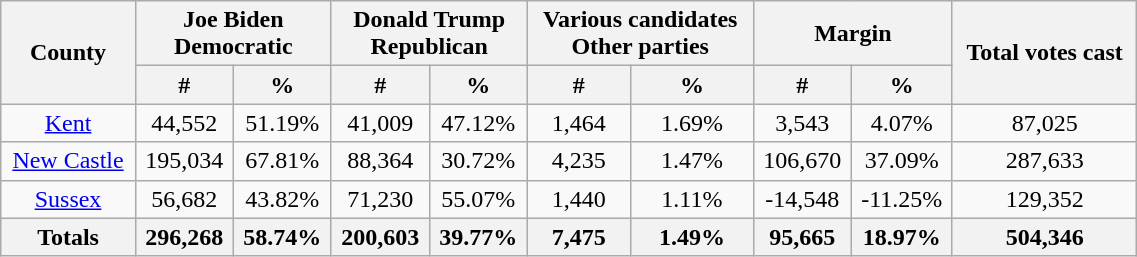<table width="60%"  class="wikitable sortable" style="text-align:center">
<tr>
<th style="text-align:center;" rowspan="2">County</th>
<th style="text-align:center;" colspan="2">Joe Biden<br>Democratic</th>
<th style="text-align:center;" colspan="2">Donald Trump<br>Republican</th>
<th style="text-align:center;" colspan="2">Various candidates<br>Other parties</th>
<th style="text-align:center;" colspan="2">Margin</th>
<th style="text-align:center;" rowspan="2">Total votes cast</th>
</tr>
<tr>
<th style="text-align:center;" data-sort-type="number">#</th>
<th style="text-align:center;" data-sort-type="number">%</th>
<th style="text-align:center;" data-sort-type="number">#</th>
<th style="text-align:center;" data-sort-type="number">%</th>
<th style="text-align:center;" data-sort-type="number">#</th>
<th style="text-align:center;" data-sort-type="number">%</th>
<th style="text-align:center;" data-sort-type="number">#</th>
<th style="text-align:center;" data-sort-type="number">%</th>
</tr>
<tr style="text-align:center;">
<td><a href='#'>Kent</a></td>
<td>44,552</td>
<td>51.19%</td>
<td>41,009</td>
<td>47.12%</td>
<td>1,464</td>
<td>1.69%</td>
<td>3,543</td>
<td>4.07%</td>
<td>87,025</td>
</tr>
<tr style="text-align:center;">
<td><a href='#'>New Castle</a></td>
<td>195,034</td>
<td>67.81%</td>
<td>88,364</td>
<td>30.72%</td>
<td>4,235</td>
<td>1.47%</td>
<td>106,670</td>
<td>37.09%</td>
<td>287,633</td>
</tr>
<tr style="text-align:center;">
<td><a href='#'>Sussex</a></td>
<td>56,682</td>
<td>43.82%</td>
<td>71,230</td>
<td>55.07%</td>
<td>1,440</td>
<td>1.11%</td>
<td>-14,548</td>
<td>-11.25%</td>
<td>129,352</td>
</tr>
<tr>
<th>Totals</th>
<th>296,268</th>
<th>58.74%</th>
<th>200,603</th>
<th>39.77%</th>
<th>7,475</th>
<th>1.49%</th>
<th>95,665</th>
<th>18.97%</th>
<th>504,346</th>
</tr>
</table>
